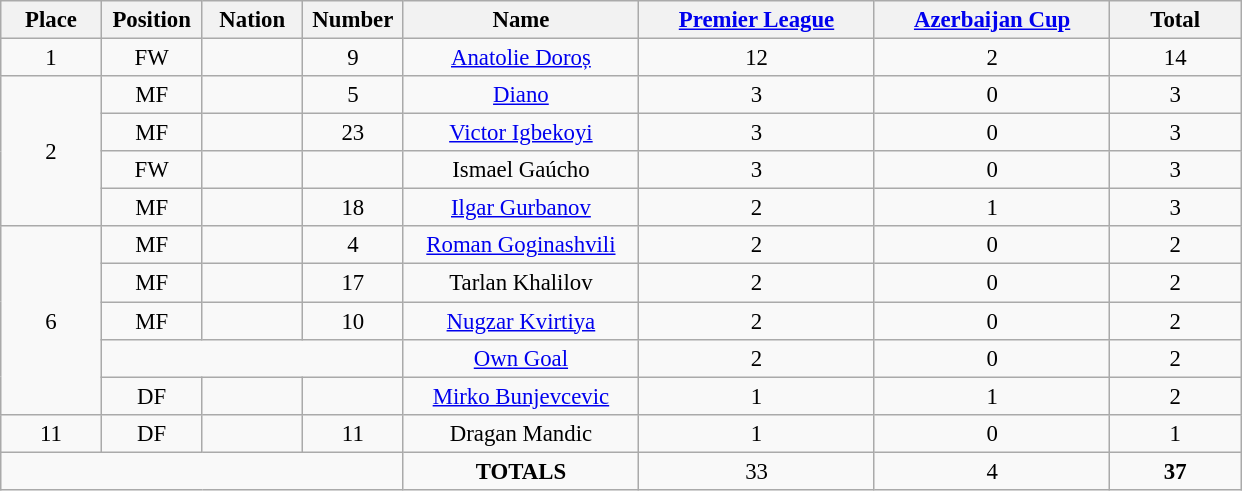<table class="wikitable" style="font-size: 95%; text-align: center;">
<tr>
<th width=60>Place</th>
<th width=60>Position</th>
<th width=60>Nation</th>
<th width=60>Number</th>
<th width=150>Name</th>
<th width=150><a href='#'>Premier League</a></th>
<th width=150><a href='#'>Azerbaijan Cup</a></th>
<th width=80>Total</th>
</tr>
<tr>
<td>1</td>
<td>FW</td>
<td></td>
<td>9</td>
<td><a href='#'>Anatolie Doroș</a></td>
<td>12</td>
<td>2</td>
<td>14</td>
</tr>
<tr>
<td rowspan="4">2</td>
<td>MF</td>
<td></td>
<td>5</td>
<td><a href='#'>Diano</a></td>
<td>3</td>
<td>0</td>
<td>3</td>
</tr>
<tr>
<td>MF</td>
<td></td>
<td>23</td>
<td><a href='#'>Victor Igbekoyi</a></td>
<td>3</td>
<td>0</td>
<td>3</td>
</tr>
<tr>
<td>FW</td>
<td></td>
<td></td>
<td>Ismael Gaúcho</td>
<td>3</td>
<td>0</td>
<td>3</td>
</tr>
<tr>
<td>MF</td>
<td></td>
<td>18</td>
<td><a href='#'>Ilgar Gurbanov</a></td>
<td>2</td>
<td>1</td>
<td>3</td>
</tr>
<tr>
<td rowspan="5">6</td>
<td>MF</td>
<td></td>
<td>4</td>
<td><a href='#'>Roman Goginashvili</a></td>
<td>2</td>
<td>0</td>
<td>2</td>
</tr>
<tr>
<td>MF</td>
<td></td>
<td>17</td>
<td>Tarlan Khalilov</td>
<td>2</td>
<td>0</td>
<td>2</td>
</tr>
<tr>
<td>MF</td>
<td></td>
<td>10</td>
<td><a href='#'>Nugzar Kvirtiya</a></td>
<td>2</td>
<td>0</td>
<td>2</td>
</tr>
<tr>
<td colspan="3"></td>
<td><a href='#'>Own Goal</a></td>
<td>2</td>
<td>0</td>
<td>2</td>
</tr>
<tr>
<td>DF</td>
<td></td>
<td></td>
<td><a href='#'>Mirko Bunjevcevic</a></td>
<td>1</td>
<td>1</td>
<td>2</td>
</tr>
<tr>
<td>11</td>
<td>DF</td>
<td></td>
<td>11</td>
<td>Dragan Mandic</td>
<td>1</td>
<td>0</td>
<td>1</td>
</tr>
<tr>
<td colspan="4"></td>
<td><strong>TOTALS</strong></td>
<td>33</td>
<td>4</td>
<td><strong>37</strong></td>
</tr>
</table>
